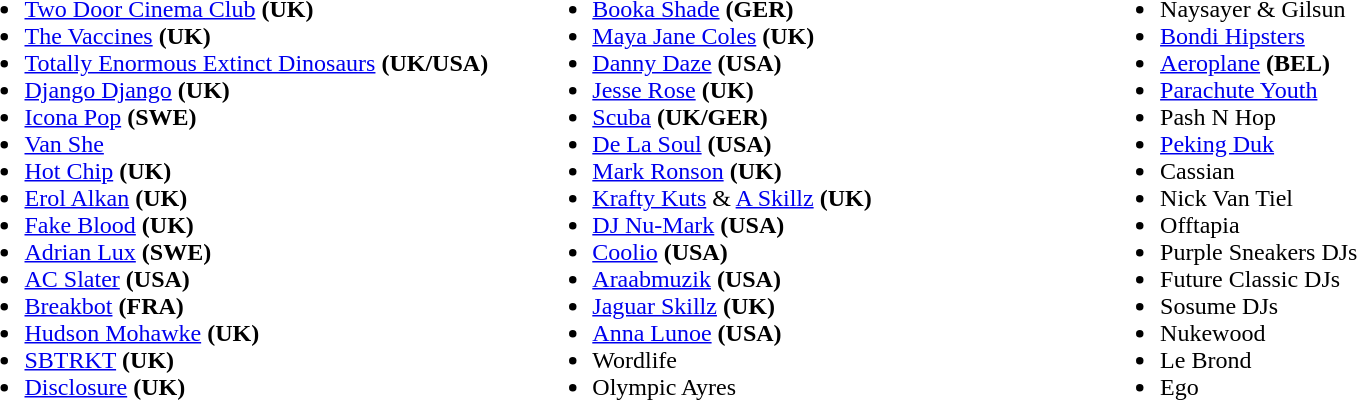<table width=90%|>
<tr>
<td width=33%><br><ul><li><a href='#'>Two Door Cinema Club</a> <strong>(UK)</strong></li><li><a href='#'>The Vaccines</a> <strong>(UK)</strong></li><li><a href='#'>Totally Enormous Extinct Dinosaurs</a> <strong>(UK/USA)</strong></li><li><a href='#'>Django Django</a> <strong>(UK)</strong></li><li><a href='#'>Icona Pop</a> <strong>(SWE)</strong></li><li><a href='#'>Van She</a></li><li><a href='#'>Hot Chip</a> <strong>(UK)</strong></li><li><a href='#'>Erol Alkan</a> <strong>(UK)</strong></li><li><a href='#'>Fake Blood</a> <strong>(UK)</strong></li><li><a href='#'>Adrian Lux</a> <strong>(SWE)</strong></li><li><a href='#'>AC Slater</a> <strong>(USA)</strong></li><li><a href='#'>Breakbot</a> <strong>(FRA)</strong></li><li><a href='#'>Hudson Mohawke</a> <strong>(UK)</strong></li><li><a href='#'>SBTRKT</a> <strong>(UK)</strong></li><li><a href='#'>Disclosure</a> <strong>(UK)</strong></li></ul></td>
<td width=33%><br><ul><li><a href='#'>Booka Shade</a> <strong>(GER)</strong></li><li><a href='#'>Maya Jane Coles</a> <strong>(UK)</strong></li><li><a href='#'>Danny Daze</a> <strong>(USA)</strong></li><li><a href='#'>Jesse Rose</a> <strong>(UK)</strong></li><li><a href='#'>Scuba</a> <strong>(UK/GER)</strong></li><li><a href='#'>De La Soul</a> <strong>(USA)</strong></li><li><a href='#'>Mark Ronson</a> <strong>(UK)</strong></li><li><a href='#'>Krafty Kuts</a> & <a href='#'>A Skillz</a> <strong>(UK)</strong></li><li><a href='#'>DJ Nu-Mark</a> <strong>(USA)</strong></li><li><a href='#'>Coolio</a> <strong>(USA)</strong></li><li><a href='#'>Araabmuzik</a> <strong>(USA)</strong></li><li><a href='#'>Jaguar Skillz</a> <strong>(UK)</strong></li><li><a href='#'>Anna Lunoe</a> <strong>(USA)</strong></li><li>Wordlife</li><li>Olympic Ayres</li></ul></td>
<td width=33%><br><ul><li>Naysayer & Gilsun</li><li><a href='#'>Bondi Hipsters</a></li><li><a href='#'>Aeroplane</a> <strong>(BEL)</strong></li><li><a href='#'>Parachute Youth</a></li><li>Pash N Hop</li><li><a href='#'>Peking Duk</a></li><li>Cassian</li><li>Nick Van Tiel</li><li>Offtapia</li><li>Purple Sneakers DJs</li><li>Future Classic DJs</li><li>Sosume DJs</li><li>Nukewood</li><li>Le Brond</li><li>Ego</li></ul></td>
</tr>
</table>
